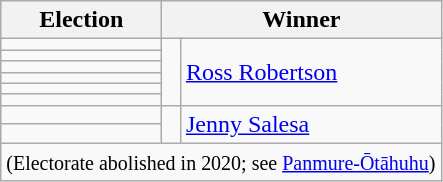<table class=wikitable>
<tr>
<th width=100>Election</th>
<th colspan=2 width=175>Winner</th>
</tr>
<tr>
<td></td>
<td width=5 rowspan=6 bgcolor=></td>
<td rowspan=6><a href='#'>Ross Robertson</a></td>
</tr>
<tr>
<td></td>
</tr>
<tr>
<td></td>
</tr>
<tr>
<td></td>
</tr>
<tr>
<td></td>
</tr>
<tr>
<td></td>
</tr>
<tr>
<td></td>
<td rowspan=2 bgcolor=></td>
<td rowspan=2><a href='#'>Jenny Salesa</a></td>
</tr>
<tr>
<td></td>
</tr>
<tr>
<td colspan=3 align=center><small>(Electorate abolished in 2020; see <a href='#'>Panmure-Ōtāhuhu</a>)</small></td>
</tr>
</table>
